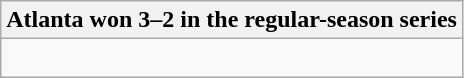<table class="wikitable collapsible collapsed">
<tr>
<th>Atlanta won 3–2 in the regular-season series</th>
</tr>
<tr>
<td><br>



</td>
</tr>
</table>
